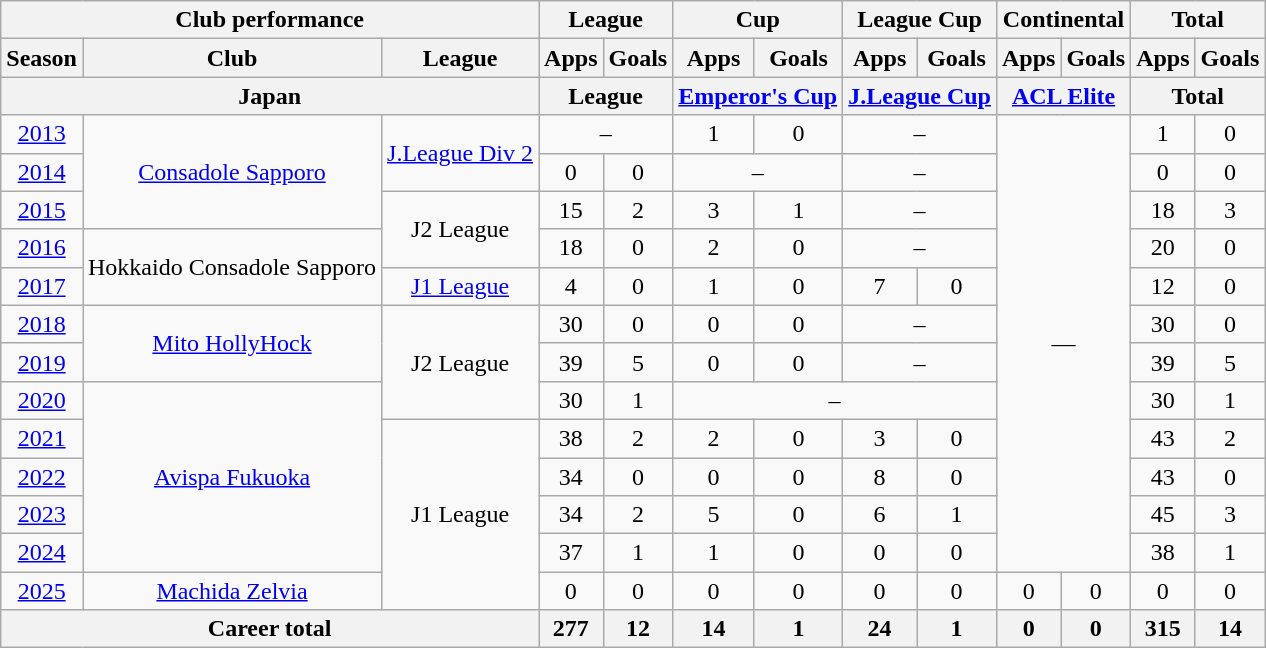<table class="wikitable" style="text-align:center">
<tr>
<th colspan=3>Club performance</th>
<th colspan=2>League</th>
<th colspan=2>Cup</th>
<th colspan=2>League Cup</th>
<th colspan=2>Continental</th>
<th colspan=2>Total</th>
</tr>
<tr>
<th>Season</th>
<th>Club</th>
<th>League</th>
<th>Apps</th>
<th>Goals</th>
<th>Apps</th>
<th>Goals</th>
<th>Apps</th>
<th>Goals</th>
<th>Apps</th>
<th>Goals</th>
<th>Apps</th>
<th>Goals</th>
</tr>
<tr>
<th colspan=3>Japan</th>
<th colspan=2>League</th>
<th colspan=2><a href='#'>Emperor's Cup</a></th>
<th colspan=2><a href='#'>J.League Cup</a></th>
<th colspan=2><a href='#'>ACL Elite</a></th>
<th colspan=2>Total</th>
</tr>
<tr>
<td><a href='#'>2013</a></td>
<td rowspan="3"><a href='#'>Consadole Sapporo</a></td>
<td rowspan="2"><a href='#'>J.League Div 2</a></td>
<td colspan="2">–</td>
<td>1</td>
<td>0</td>
<td colspan="2">–</td>
<td rowspan="12" colspan="2">—</td>
<td>1</td>
<td>0</td>
</tr>
<tr>
<td><a href='#'>2014</a></td>
<td>0</td>
<td>0</td>
<td colspan="2">–</td>
<td colspan="2">–</td>
<td>0</td>
<td>0</td>
</tr>
<tr>
<td><a href='#'>2015</a></td>
<td rowspan="2">J2 League</td>
<td>15</td>
<td>2</td>
<td>3</td>
<td>1</td>
<td colspan="2">–</td>
<td>18</td>
<td>3</td>
</tr>
<tr>
<td><a href='#'>2016</a></td>
<td rowspan="2">Hokkaido Consadole Sapporo</td>
<td>18</td>
<td>0</td>
<td>2</td>
<td>0</td>
<td colspan="2">–</td>
<td>20</td>
<td>0</td>
</tr>
<tr>
<td><a href='#'>2017</a></td>
<td><a href='#'>J1 League</a></td>
<td>4</td>
<td>0</td>
<td>1</td>
<td>0</td>
<td>7</td>
<td>0</td>
<td>12</td>
<td>0</td>
</tr>
<tr>
<td><a href='#'>2018</a></td>
<td rowspan="2"><a href='#'>Mito HollyHock</a></td>
<td rowspan="3">J2 League</td>
<td>30</td>
<td>0</td>
<td>0</td>
<td>0</td>
<td colspan="2">–</td>
<td>30</td>
<td>0</td>
</tr>
<tr>
<td><a href='#'>2019</a></td>
<td>39</td>
<td>5</td>
<td>0</td>
<td>0</td>
<td colspan="2">–</td>
<td>39</td>
<td>5</td>
</tr>
<tr>
<td><a href='#'>2020</a></td>
<td rowspan="5"><a href='#'>Avispa Fukuoka</a></td>
<td>30</td>
<td>1</td>
<td colspan="4">–</td>
<td>30</td>
<td>1</td>
</tr>
<tr>
<td><a href='#'>2021</a></td>
<td rowspan="5">J1 League</td>
<td>38</td>
<td>2</td>
<td>2</td>
<td>0</td>
<td>3</td>
<td>0</td>
<td>43</td>
<td>2</td>
</tr>
<tr>
<td><a href='#'>2022</a></td>
<td>34</td>
<td>0</td>
<td>0</td>
<td>0</td>
<td>8</td>
<td>0</td>
<td>43</td>
<td>0</td>
</tr>
<tr>
<td><a href='#'>2023</a></td>
<td>34</td>
<td>2</td>
<td>5</td>
<td>0</td>
<td>6</td>
<td>1</td>
<td>45</td>
<td>3</td>
</tr>
<tr>
<td><a href='#'>2024</a></td>
<td>37</td>
<td>1</td>
<td>1</td>
<td>0</td>
<td>0</td>
<td>0</td>
<td>38</td>
<td>1</td>
</tr>
<tr>
<td><a href='#'>2025</a></td>
<td><a href='#'>Machida Zelvia</a></td>
<td>0</td>
<td>0</td>
<td>0</td>
<td>0</td>
<td>0</td>
<td>0</td>
<td>0</td>
<td>0</td>
<td>0</td>
<td>0</td>
</tr>
<tr>
<th colspan="3">Career total</th>
<th>277</th>
<th>12</th>
<th>14</th>
<th>1</th>
<th>24</th>
<th>1</th>
<th>0</th>
<th>0</th>
<th>315</th>
<th>14</th>
</tr>
</table>
